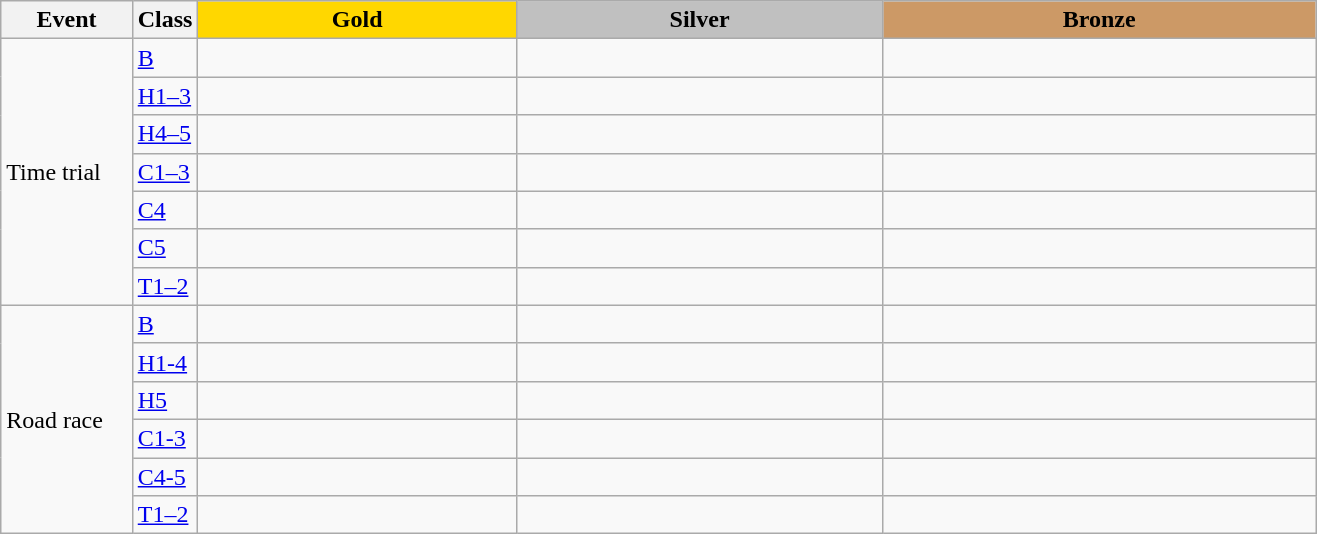<table class=wikitable style="font-size:100%">
<tr>
<th rowspan="1" width="10%">Event</th>
<th rowspan="1" width="5%">Class</th>
<th rowspan="1" style="background:gold;">Gold</th>
<th colspan="1" style="background:silver;">Silver</th>
<th colspan="1" style="background:#CC9966;">Bronze</th>
</tr>
<tr>
<td rowspan="7">Time trial<br></td>
<td><a href='#'>B</a></td>
<td></td>
<td></td>
<td></td>
</tr>
<tr>
<td><a href='#'>H1–3</a></td>
<td></td>
<td></td>
<td></td>
</tr>
<tr>
<td><a href='#'>H4–5</a></td>
<td></td>
<td></td>
<td></td>
</tr>
<tr>
<td><a href='#'>C1–3</a></td>
<td></td>
<td></td>
<td></td>
</tr>
<tr>
<td><a href='#'>C4</a></td>
<td></td>
<td></td>
<td></td>
</tr>
<tr>
<td><a href='#'>C5</a></td>
<td></td>
<td></td>
<td></td>
</tr>
<tr>
<td><a href='#'>T1–2</a></td>
<td></td>
<td></td>
<td></td>
</tr>
<tr>
<td rowspan="6">Road race<br></td>
<td><a href='#'>B</a></td>
<td></td>
<td></td>
<td></td>
</tr>
<tr>
<td><a href='#'>H1-4</a></td>
<td></td>
<td></td>
<td></td>
</tr>
<tr>
<td><a href='#'>H5</a></td>
<td></td>
<td></td>
<td></td>
</tr>
<tr>
<td><a href='#'>C1-3</a></td>
<td></td>
<td></td>
<td></td>
</tr>
<tr>
<td><a href='#'>C4-5</a></td>
<td></td>
<td></td>
<td></td>
</tr>
<tr>
<td><a href='#'>T1–2</a></td>
<td></td>
<td></td>
<td></td>
</tr>
</table>
